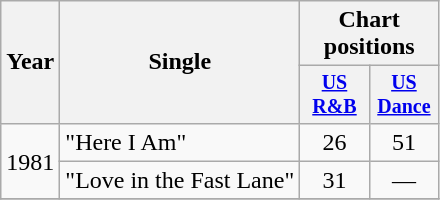<table class="wikitable" style="text-align:center;">
<tr>
<th rowspan="2">Year</th>
<th rowspan="2">Single</th>
<th colspan="3">Chart positions</th>
</tr>
<tr style="font-size:smaller;">
<th width="40"><a href='#'>US<br>R&B</a></th>
<th width="40"><a href='#'>US<br>Dance</a></th>
</tr>
<tr>
<td rowspan="2">1981</td>
<td align="left">"Here I Am"</td>
<td>26</td>
<td>51</td>
</tr>
<tr>
<td align="left">"Love in the Fast Lane"</td>
<td>31</td>
<td>—</td>
</tr>
<tr>
</tr>
</table>
